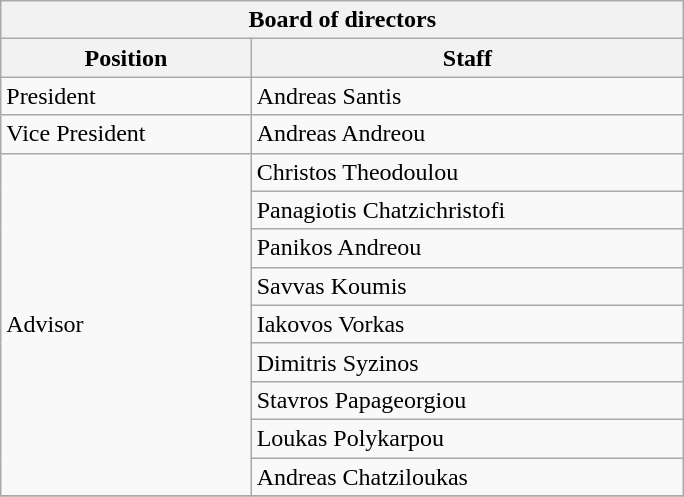<table class="wikitable" style="text-align: center">
<tr>
<th colspan="2" style="width:28em">Board of directors</th>
</tr>
<tr>
<th align="left">Position</th>
<th align="left">Staff</th>
</tr>
<tr>
<td align="left">President</td>
<td align="left"> Andreas Santis</td>
</tr>
<tr>
<td align="left">Vice President</td>
<td align="left"> Andreas Andreou</td>
</tr>
<tr>
<td rowspan="9" align="left">Advisor</td>
<td align="left"> Christos Theodoulou</td>
</tr>
<tr>
<td align="left"> Panagiotis Chatzichristofi</td>
</tr>
<tr>
<td align="left"> Panikos Andreou</td>
</tr>
<tr>
<td align="left"> Savvas Koumis</td>
</tr>
<tr>
<td align="left"> Iakovos Vorkas</td>
</tr>
<tr>
<td align="left"> Dimitris Syzinos</td>
</tr>
<tr>
<td align="left"> Stavros Papageorgiou</td>
</tr>
<tr>
<td align="left"> Loukas Polykarpou</td>
</tr>
<tr>
<td align="left"> Andreas Chatziloukas</td>
</tr>
<tr>
</tr>
</table>
